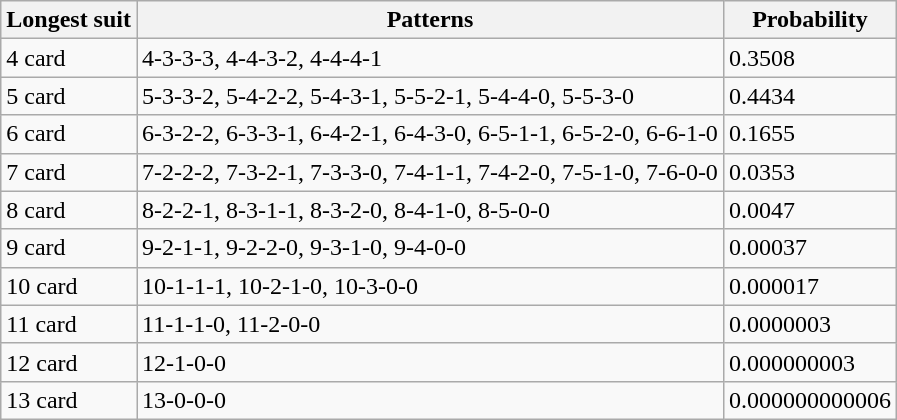<table class=wikitable>
<tr>
<th>Longest suit</th>
<th>Patterns</th>
<th>Probability</th>
</tr>
<tr>
<td>4 card</td>
<td>4-3-3-3, 4-4-3-2, 4-4-4-1</td>
<td>0.3508</td>
</tr>
<tr>
<td>5 card</td>
<td>5-3-3-2, 5-4-2-2, 5-4-3-1, 5-5-2-1, 5-4-4-0, 5-5-3-0</td>
<td>0.4434</td>
</tr>
<tr>
<td>6 card</td>
<td>6-3-2-2, 6-3-3-1, 6-4-2-1, 6-4-3-0, 6-5-1-1, 6-5-2-0, 6-6-1-0</td>
<td>0.1655</td>
</tr>
<tr>
<td>7 card</td>
<td>7-2-2-2, 7-3-2-1, 7-3-3-0, 7-4-1-1, 7-4-2-0, 7-5-1-0, 7-6-0-0</td>
<td>0.0353</td>
</tr>
<tr>
<td>8 card</td>
<td>8-2-2-1, 8-3-1-1, 8-3-2-0, 8-4-1-0, 8-5-0-0</td>
<td>0.0047</td>
</tr>
<tr>
<td>9 card</td>
<td>9-2-1-1, 9-2-2-0, 9-3-1-0, 9-4-0-0</td>
<td>0.00037</td>
</tr>
<tr>
<td>10 card</td>
<td>10-1-1-1, 10-2-1-0, 10-3-0-0</td>
<td>0.000017</td>
</tr>
<tr>
<td>11 card</td>
<td>11-1-1-0, 11-2-0-0</td>
<td>0.0000003</td>
</tr>
<tr>
<td>12 card</td>
<td>12-1-0-0</td>
<td>0.000000003</td>
</tr>
<tr>
<td>13 card</td>
<td>13-0-0-0</td>
<td>0.000000000006</td>
</tr>
</table>
